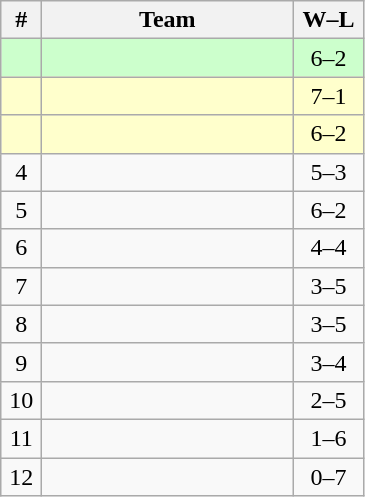<table class=wikitable style="text-align:center;">
<tr>
<th width=20px>#</th>
<th width=160px>Team</th>
<th width=40px>W–L</th>
</tr>
<tr bgcolor=#CCFFCC>
<td></td>
<td align=left></td>
<td>6–2</td>
</tr>
<tr bgcolor=#FFFFCC>
<td></td>
<td align=left></td>
<td>7–1</td>
</tr>
<tr bgcolor=#FFFFCC>
<td></td>
<td align=left></td>
<td>6–2</td>
</tr>
<tr>
<td>4</td>
<td align=left></td>
<td>5–3</td>
</tr>
<tr>
<td>5</td>
<td align=left></td>
<td>6–2</td>
</tr>
<tr>
<td>6</td>
<td align=left></td>
<td>4–4</td>
</tr>
<tr>
<td>7</td>
<td align=left></td>
<td>3–5</td>
</tr>
<tr>
<td>8</td>
<td align=left></td>
<td>3–5</td>
</tr>
<tr>
<td>9</td>
<td align=left></td>
<td>3–4</td>
</tr>
<tr>
<td>10</td>
<td align=left></td>
<td>2–5</td>
</tr>
<tr>
<td>11</td>
<td align=left></td>
<td>1–6</td>
</tr>
<tr>
<td>12</td>
<td align=left></td>
<td>0–7</td>
</tr>
</table>
